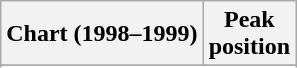<table class="wikitable sortable">
<tr>
<th>Chart (1998–1999)</th>
<th>Peak<br>position</th>
</tr>
<tr>
</tr>
<tr>
</tr>
<tr>
</tr>
<tr>
</tr>
<tr>
</tr>
<tr>
</tr>
<tr>
</tr>
</table>
